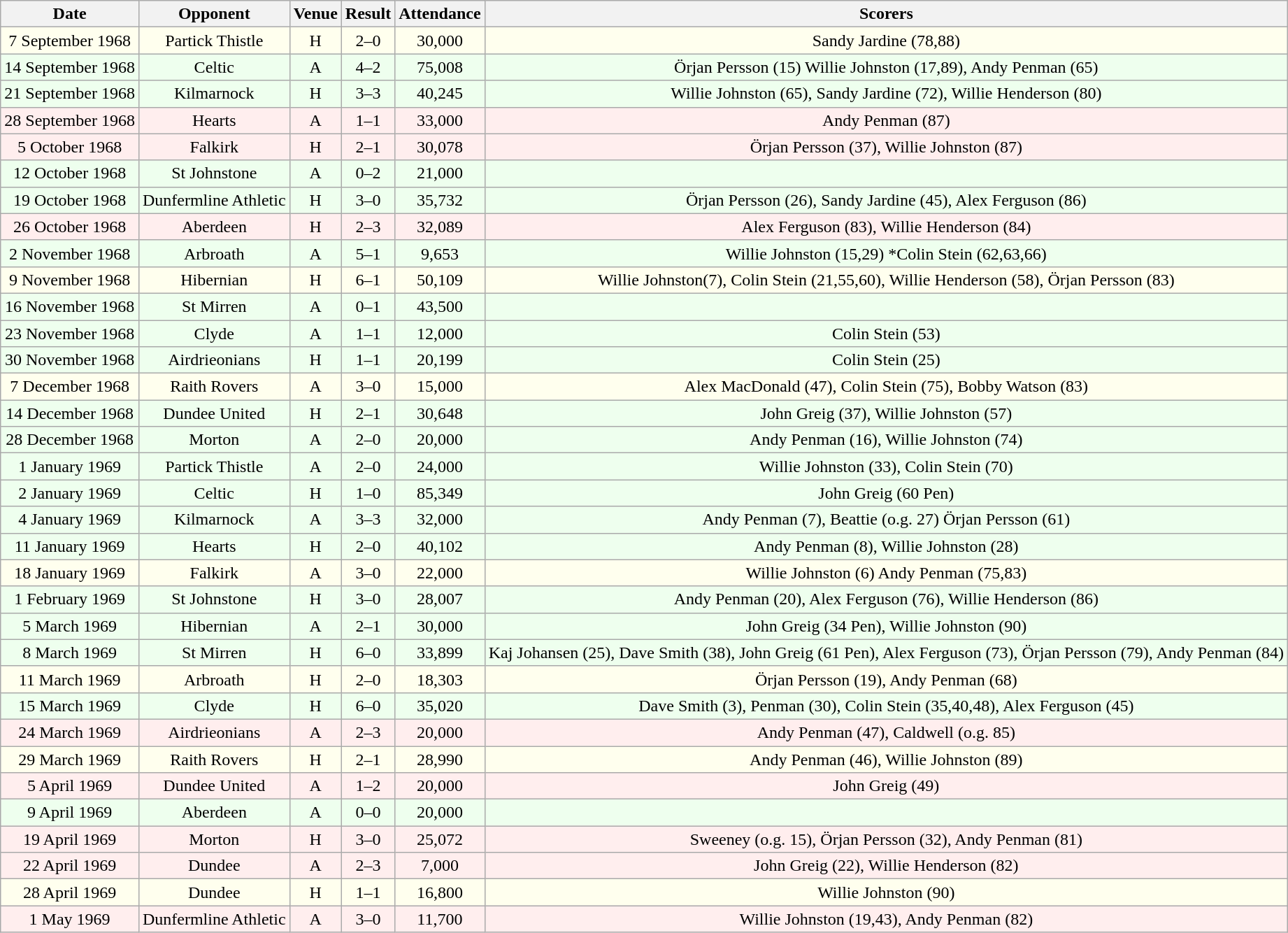<table class="wikitable sortable" style="font-size:100%; text-align:center">
<tr>
<th>Date</th>
<th>Opponent</th>
<th>Venue</th>
<th>Result</th>
<th>Attendance</th>
<th>Scorers</th>
</tr>
<tr bgcolor = "#FFFFEE">
<td>7 September 1968</td>
<td>Partick Thistle</td>
<td>H</td>
<td>2–0</td>
<td>30,000</td>
<td>Sandy Jardine (78,88)</td>
</tr>
<tr bgcolor = "#EEFFEE">
<td>14 September 1968</td>
<td>Celtic</td>
<td>A</td>
<td>4–2</td>
<td>75,008</td>
<td>Örjan Persson (15) Willie Johnston (17,89), Andy Penman (65)</td>
</tr>
<tr bgcolor = "#EEFFEE">
<td>21 September 1968</td>
<td>Kilmarnock</td>
<td>H</td>
<td>3–3</td>
<td>40,245</td>
<td>Willie Johnston (65), Sandy Jardine (72), Willie Henderson (80)</td>
</tr>
<tr bgcolor = "#FFEEEE">
<td>28 September 1968</td>
<td>Hearts</td>
<td>A</td>
<td>1–1</td>
<td>33,000</td>
<td>Andy Penman (87)</td>
</tr>
<tr bgcolor = "#FFEEEE">
<td>5 October 1968</td>
<td>Falkirk</td>
<td>H</td>
<td>2–1</td>
<td>30,078</td>
<td>Örjan Persson (37), Willie Johnston (87)</td>
</tr>
<tr bgcolor = "#EEFFEE">
<td>12 October 1968</td>
<td>St Johnstone</td>
<td>A</td>
<td>0–2</td>
<td>21,000</td>
<td></td>
</tr>
<tr bgcolor = "#EEFFEE">
<td>19 October 1968</td>
<td>Dunfermline Athletic</td>
<td>H</td>
<td>3–0</td>
<td>35,732</td>
<td>Örjan Persson (26), Sandy Jardine (45), Alex Ferguson (86)</td>
</tr>
<tr bgcolor = "#FFEEEE">
<td>26 October 1968</td>
<td>Aberdeen</td>
<td>H</td>
<td>2–3</td>
<td>32,089</td>
<td>Alex Ferguson (83), Willie Henderson (84)</td>
</tr>
<tr bgcolor = "#EEFFEE">
<td>2 November 1968</td>
<td>Arbroath</td>
<td>A</td>
<td>5–1</td>
<td>9,653</td>
<td>Willie Johnston (15,29) *Colin Stein (62,63,66)</td>
</tr>
<tr bgcolor = "#FFFFEE">
<td>9 November 1968</td>
<td>Hibernian</td>
<td>H</td>
<td>6–1</td>
<td>50,109</td>
<td>Willie Johnston(7), Colin Stein (21,55,60), Willie Henderson (58), Örjan Persson (83)</td>
</tr>
<tr bgcolor = "#EEFFEE">
<td>16 November 1968</td>
<td>St Mirren</td>
<td>A</td>
<td>0–1</td>
<td>43,500</td>
<td></td>
</tr>
<tr bgcolor = "#EEFFEE">
<td>23 November 1968</td>
<td>Clyde</td>
<td>A</td>
<td>1–1</td>
<td>12,000</td>
<td>Colin Stein (53)</td>
</tr>
<tr bgcolor = "#EEFFEE">
<td>30 November 1968</td>
<td>Airdrieonians</td>
<td>H</td>
<td>1–1</td>
<td>20,199</td>
<td>Colin Stein (25)</td>
</tr>
<tr bgcolor = "#FFFFEE">
<td>7 December 1968</td>
<td>Raith Rovers</td>
<td>A</td>
<td>3–0</td>
<td>15,000</td>
<td>Alex MacDonald (47), Colin Stein (75), Bobby Watson (83)</td>
</tr>
<tr bgcolor = "#EEFFEE">
<td>14 December 1968</td>
<td>Dundee United</td>
<td>H</td>
<td>2–1</td>
<td>30,648</td>
<td>John Greig (37), Willie Johnston (57)</td>
</tr>
<tr bgcolor = "#EEFFEE">
<td>28 December 1968</td>
<td>Morton</td>
<td>A</td>
<td>2–0</td>
<td>20,000</td>
<td>Andy Penman (16), Willie Johnston (74)</td>
</tr>
<tr bgcolor = "#EEFFEE">
<td>1 January 1969</td>
<td>Partick Thistle</td>
<td>A</td>
<td>2–0</td>
<td>24,000</td>
<td>Willie Johnston (33), Colin Stein (70)</td>
</tr>
<tr bgcolor = "#EEFFEE">
<td>2 January 1969</td>
<td>Celtic</td>
<td>H</td>
<td>1–0</td>
<td>85,349</td>
<td>John Greig (60 Pen)</td>
</tr>
<tr bgcolor = "#EEFFEE">
<td>4 January 1969</td>
<td>Kilmarnock</td>
<td>A</td>
<td>3–3</td>
<td>32,000</td>
<td>Andy Penman (7), Beattie (o.g. 27) Örjan Persson (61)</td>
</tr>
<tr bgcolor = "#EEFFEE">
<td>11 January 1969</td>
<td>Hearts</td>
<td>H</td>
<td>2–0</td>
<td>40,102</td>
<td>Andy Penman (8), Willie Johnston (28)</td>
</tr>
<tr bgcolor = "#FFFFEE">
<td>18 January 1969</td>
<td>Falkirk</td>
<td>A</td>
<td>3–0</td>
<td>22,000</td>
<td>Willie Johnston (6) Andy Penman (75,83)</td>
</tr>
<tr bgcolor = "#EEFFEE">
<td>1 February 1969</td>
<td>St Johnstone</td>
<td>H</td>
<td>3–0</td>
<td>28,007</td>
<td>Andy Penman (20), Alex Ferguson (76), Willie Henderson (86)</td>
</tr>
<tr bgcolor = "#EEFFEE">
<td>5 March 1969</td>
<td>Hibernian</td>
<td>A</td>
<td>2–1</td>
<td>30,000</td>
<td>John Greig (34 Pen), Willie Johnston (90)</td>
</tr>
<tr bgcolor = "#EEFFEE">
<td>8 March 1969</td>
<td>St Mirren</td>
<td>H</td>
<td>6–0</td>
<td>33,899</td>
<td>Kaj Johansen (25), Dave Smith (38), John Greig (61 Pen), Alex Ferguson (73), Örjan Persson (79), Andy Penman (84)</td>
</tr>
<tr bgcolor = "#FFFFEE">
<td>11 March 1969</td>
<td>Arbroath</td>
<td>H</td>
<td>2–0</td>
<td>18,303</td>
<td>Örjan Persson (19), Andy Penman (68)</td>
</tr>
<tr bgcolor = "#EEFFEE">
<td>15 March 1969</td>
<td>Clyde</td>
<td>H</td>
<td>6–0</td>
<td>35,020</td>
<td>Dave Smith (3), Penman (30), Colin Stein (35,40,48), Alex Ferguson (45)</td>
</tr>
<tr bgcolor = "#FFEEEE">
<td>24 March 1969</td>
<td>Airdrieonians</td>
<td>A</td>
<td>2–3</td>
<td>20,000</td>
<td>Andy Penman (47), Caldwell (o.g. 85)</td>
</tr>
<tr bgcolor = "#FFFFEE">
<td>29 March 1969</td>
<td>Raith Rovers</td>
<td>H</td>
<td>2–1</td>
<td>28,990</td>
<td>Andy Penman (46), Willie Johnston (89)</td>
</tr>
<tr bgcolor = "#FFEEEE">
<td>5 April 1969</td>
<td>Dundee United</td>
<td>A</td>
<td>1–2</td>
<td>20,000</td>
<td>John Greig (49)</td>
</tr>
<tr bgcolor = "#EEFFEE">
<td>9 April 1969</td>
<td>Aberdeen</td>
<td>A</td>
<td>0–0</td>
<td>20,000</td>
<td></td>
</tr>
<tr bgcolor = "#FFEEEE">
<td>19 April 1969</td>
<td>Morton</td>
<td>H</td>
<td>3–0</td>
<td>25,072</td>
<td>Sweeney (o.g. 15), Örjan Persson (32), Andy Penman (81)</td>
</tr>
<tr bgcolor = "#FFEEEE">
<td>22 April 1969</td>
<td>Dundee</td>
<td>A</td>
<td>2–3</td>
<td>7,000</td>
<td>John Greig (22), Willie Henderson (82)</td>
</tr>
<tr bgcolor = "#FFFFEE">
<td>28 April 1969</td>
<td>Dundee</td>
<td>H</td>
<td>1–1</td>
<td>16,800</td>
<td>Willie Johnston (90)</td>
</tr>
<tr bgcolor = "#FFEEEE">
<td>1 May 1969</td>
<td>Dunfermline Athletic</td>
<td>A</td>
<td>3–0</td>
<td>11,700</td>
<td>Willie Johnston (19,43), Andy Penman (82)</td>
</tr>
</table>
